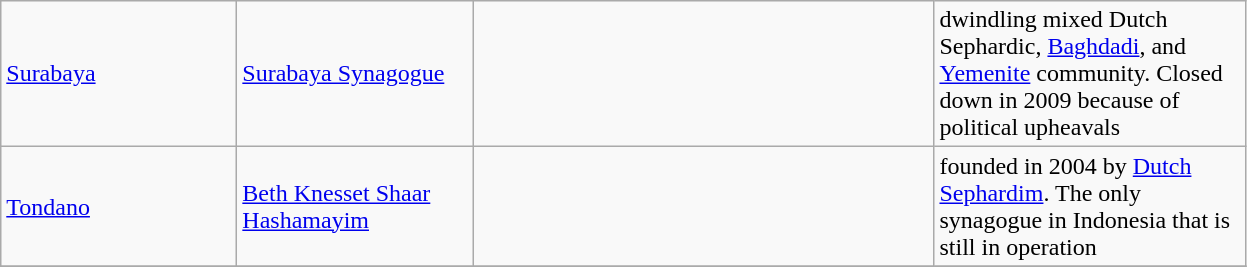<table class="wikitable">
<tr>
<td width="150pt"><a href='#'>Surabaya</a></td>
<td width="150pt"><a href='#'>Surabaya Synagogue</a></td>
<td width="300pt"></td>
<td width="200pt">dwindling mixed Dutch Sephardic, <a href='#'>Baghdadi</a>, and <a href='#'>Yemenite</a> community. Closed down in 2009 because of political upheavals</td>
</tr>
<tr>
<td width="150pt"><a href='#'>Tondano</a></td>
<td width="150pt"><a href='#'>Beth Knesset Shaar Hashamayim</a></td>
<td width="300pt"></td>
<td width="200pt">founded in 2004 by <a href='#'>Dutch Sephardim</a>. The only synagogue in Indonesia that is still in operation</td>
</tr>
<tr>
</tr>
</table>
